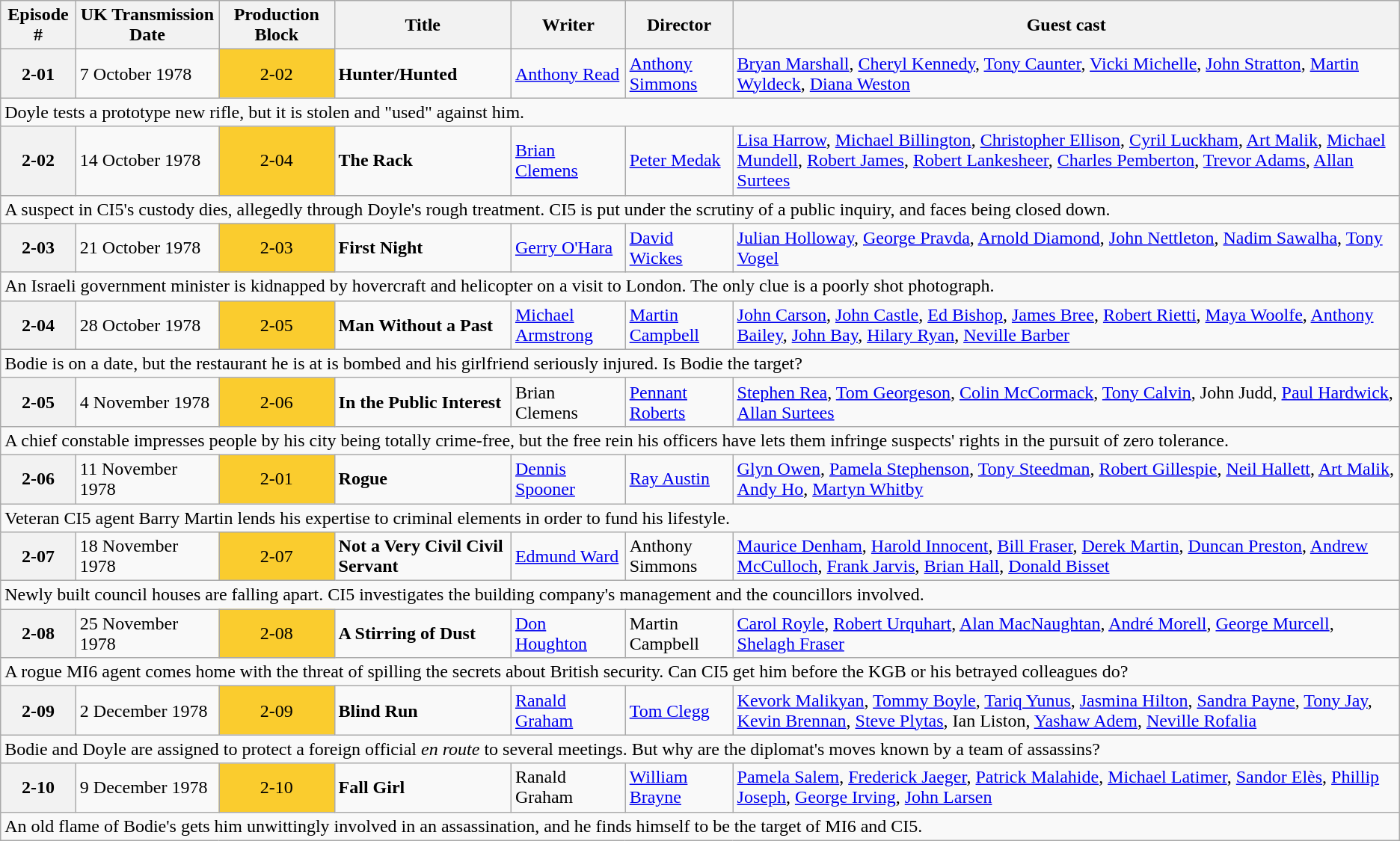<table class="wikitable">
<tr>
<th>Episode #</th>
<th>UK Transmission Date</th>
<th>Production Block</th>
<th>Title</th>
<th>Writer</th>
<th>Director</th>
<th>Guest cast</th>
</tr>
<tr id="Hunter/Hunted">
<th style="text-align:center;">2-01</th>
<td>7 October 1978</td>
<td style="background: #FACC2E; text-align:center;">2-02</td>
<td><strong>Hunter/Hunted</strong></td>
<td><a href='#'>Anthony Read</a></td>
<td><a href='#'>Anthony Simmons</a></td>
<td><a href='#'>Bryan Marshall</a>, <a href='#'>Cheryl Kennedy</a>, <a href='#'>Tony Caunter</a>, <a href='#'>Vicki Michelle</a>, <a href='#'>John Stratton</a>, <a href='#'>Martin Wyldeck</a>, <a href='#'>Diana Weston</a></td>
</tr>
<tr>
<td colspan="7">Doyle tests a prototype new rifle, but it is stolen and "used" against him.</td>
</tr>
<tr id="The Rack">
<th style="text-align:center;">2-02</th>
<td>14 October 1978</td>
<td style="background: #FACC2E; text-align:center;">2-04</td>
<td><strong>The Rack</strong></td>
<td><a href='#'>Brian Clemens</a></td>
<td><a href='#'>Peter Medak</a></td>
<td><a href='#'>Lisa Harrow</a>, <a href='#'>Michael Billington</a>, <a href='#'>Christopher Ellison</a>, <a href='#'>Cyril Luckham</a>, <a href='#'>Art Malik</a>, <a href='#'>Michael Mundell</a>, <a href='#'>Robert James</a>, <a href='#'>Robert Lankesheer</a>, <a href='#'>Charles Pemberton</a>, <a href='#'>Trevor Adams</a>, <a href='#'>Allan Surtees</a></td>
</tr>
<tr>
<td colspan="7">A suspect in CI5's custody dies, allegedly through Doyle's rough treatment. CI5 is put under the scrutiny of a public inquiry, and faces being closed down.</td>
</tr>
<tr id="First Night">
<th style="text-align:center;">2-03</th>
<td>21 October 1978</td>
<td style="background: #FACC2E; text-align:center;">2-03</td>
<td><strong>First Night</strong></td>
<td><a href='#'>Gerry O'Hara</a></td>
<td><a href='#'>David Wickes</a></td>
<td><a href='#'>Julian Holloway</a>, <a href='#'>George Pravda</a>, <a href='#'>Arnold Diamond</a>, <a href='#'>John Nettleton</a>, <a href='#'>Nadim Sawalha</a>, <a href='#'>Tony Vogel</a></td>
</tr>
<tr>
<td colspan="7">An Israeli government minister is kidnapped by hovercraft and helicopter on a visit to London. The only clue is a poorly shot photograph.</td>
</tr>
<tr id="Man Without a Past">
<th style="text-align:center;">2-04</th>
<td>28 October 1978</td>
<td style="background: #FACC2E; text-align:center;">2-05</td>
<td><strong>Man Without a Past</strong></td>
<td><a href='#'>Michael Armstrong</a></td>
<td><a href='#'>Martin Campbell</a></td>
<td><a href='#'>John Carson</a>, <a href='#'>John Castle</a>, <a href='#'>Ed Bishop</a>, <a href='#'>James Bree</a>, <a href='#'>Robert Rietti</a>, <a href='#'>Maya Woolfe</a>, <a href='#'>Anthony Bailey</a>, <a href='#'>John Bay</a>, <a href='#'>Hilary Ryan</a>, <a href='#'>Neville Barber</a></td>
</tr>
<tr>
<td colspan="7">Bodie is on a date, but the restaurant he is at is bombed and his girlfriend seriously injured. Is Bodie the target?</td>
</tr>
<tr id="In the Public Interest">
<th style="text-align:center;">2-05</th>
<td>4 November 1978</td>
<td style="background: #FACC2E; text-align:center;">2-06</td>
<td><strong>In the Public Interest</strong></td>
<td>Brian Clemens</td>
<td><a href='#'>Pennant Roberts</a></td>
<td><a href='#'>Stephen Rea</a>, <a href='#'>Tom Georgeson</a>, <a href='#'>Colin McCormack</a>, <a href='#'>Tony Calvin</a>, John Judd, <a href='#'>Paul Hardwick</a>, <a href='#'>Allan Surtees</a></td>
</tr>
<tr>
<td colspan="7">A chief constable impresses people by his city being totally crime-free, but the free rein his officers have lets them infringe suspects' rights in the pursuit of zero tolerance.</td>
</tr>
<tr id="Rogue">
<th style="text-align:center;">2-06</th>
<td>11 November 1978</td>
<td style="background: #FACC2E; text-align:center;">2-01</td>
<td><strong>Rogue</strong></td>
<td><a href='#'>Dennis Spooner</a></td>
<td><a href='#'>Ray Austin</a></td>
<td><a href='#'>Glyn Owen</a>, <a href='#'>Pamela Stephenson</a>, <a href='#'>Tony Steedman</a>, <a href='#'>Robert Gillespie</a>, <a href='#'>Neil Hallett</a>, <a href='#'>Art Malik</a>, <a href='#'>Andy Ho</a>, <a href='#'>Martyn Whitby</a></td>
</tr>
<tr>
<td colspan="7">Veteran CI5 agent Barry Martin lends his expertise to criminal elements in order to fund his lifestyle.</td>
</tr>
<tr id="Not a Very Civil Civil Servant">
<th style="text-align:center;">2-07</th>
<td>18 November 1978</td>
<td style="background: #FACC2E; text-align:center;">2-07</td>
<td><strong>Not a Very Civil Civil Servant</strong></td>
<td><a href='#'>Edmund Ward</a></td>
<td>Anthony Simmons</td>
<td><a href='#'>Maurice Denham</a>, <a href='#'>Harold Innocent</a>, <a href='#'>Bill Fraser</a>, <a href='#'>Derek Martin</a>, <a href='#'>Duncan Preston</a>, <a href='#'>Andrew McCulloch</a>, <a href='#'>Frank Jarvis</a>, <a href='#'>Brian Hall</a>, <a href='#'>Donald Bisset</a></td>
</tr>
<tr>
<td colspan="7">Newly built council houses are falling apart. CI5 investigates the building company's management and the councillors involved.</td>
</tr>
<tr id="A Stirring of Dust">
<th style="text-align:center;">2-08</th>
<td>25 November 1978</td>
<td style="background: #FACC2E; text-align:center;">2-08</td>
<td><strong>A Stirring of Dust</strong></td>
<td><a href='#'>Don Houghton</a></td>
<td>Martin Campbell</td>
<td><a href='#'>Carol Royle</a>, <a href='#'>Robert Urquhart</a>, <a href='#'>Alan MacNaughtan</a>, <a href='#'>André Morell</a>, <a href='#'>George Murcell</a>, <a href='#'>Shelagh Fraser</a></td>
</tr>
<tr>
<td colspan="7">A rogue MI6 agent comes home with the threat of spilling the secrets about British security. Can CI5 get him before the KGB or his betrayed colleagues do?</td>
</tr>
<tr id="Blind Run">
<th style="text-align:center;">2-09</th>
<td>2 December 1978</td>
<td style="background: #FACC2E; text-align:center;">2-09</td>
<td><strong>Blind Run</strong></td>
<td><a href='#'>Ranald Graham</a></td>
<td><a href='#'>Tom Clegg</a></td>
<td><a href='#'>Kevork Malikyan</a>, <a href='#'>Tommy Boyle</a>, <a href='#'>Tariq Yunus</a>, <a href='#'>Jasmina Hilton</a>, <a href='#'>Sandra Payne</a>, <a href='#'>Tony Jay</a>, <a href='#'>Kevin Brennan</a>, <a href='#'>Steve Plytas</a>, Ian Liston, <a href='#'>Yashaw Adem</a>, <a href='#'>Neville Rofalia</a></td>
</tr>
<tr>
<td colspan="7">Bodie and Doyle are assigned to protect a foreign official <em>en route</em> to several meetings. But why are the diplomat's moves known by a team of assassins?</td>
</tr>
<tr id="Fall Girl">
<th style="text-align:center;">2-10</th>
<td>9 December 1978</td>
<td style="background: #FACC2E; text-align:center;">2-10</td>
<td><strong>Fall Girl</strong></td>
<td>Ranald Graham</td>
<td><a href='#'>William Brayne</a></td>
<td><a href='#'>Pamela Salem</a>, <a href='#'>Frederick Jaeger</a>, <a href='#'>Patrick Malahide</a>, <a href='#'>Michael Latimer</a>, <a href='#'>Sandor Elès</a>, <a href='#'>Phillip Joseph</a>, <a href='#'>George Irving</a>, <a href='#'>John Larsen</a></td>
</tr>
<tr>
<td colspan="7">An old flame of Bodie's gets him unwittingly involved in an assassination, and he finds himself to be the target of MI6 and CI5.</td>
</tr>
</table>
